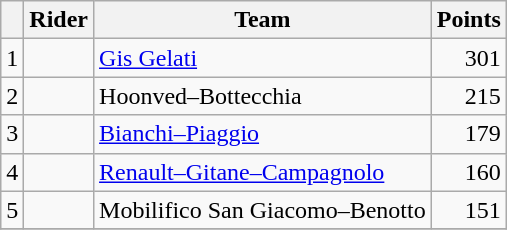<table class="wikitable">
<tr>
<th></th>
<th>Rider</th>
<th>Team</th>
<th>Points</th>
</tr>
<tr>
<td>1</td>
<td> </td>
<td><a href='#'>Gis Gelati</a></td>
<td align=right>301</td>
</tr>
<tr>
<td>2</td>
<td></td>
<td>Hoonved–Bottecchia</td>
<td align=right>215</td>
</tr>
<tr>
<td>3</td>
<td></td>
<td><a href='#'>Bianchi–Piaggio</a></td>
<td align=right>179</td>
</tr>
<tr>
<td>4</td>
<td> </td>
<td><a href='#'>Renault–Gitane–Campagnolo</a></td>
<td align=right>160</td>
</tr>
<tr>
<td>5</td>
<td></td>
<td>Mobilifico San Giacomo–Benotto</td>
<td align=right>151</td>
</tr>
<tr>
</tr>
</table>
